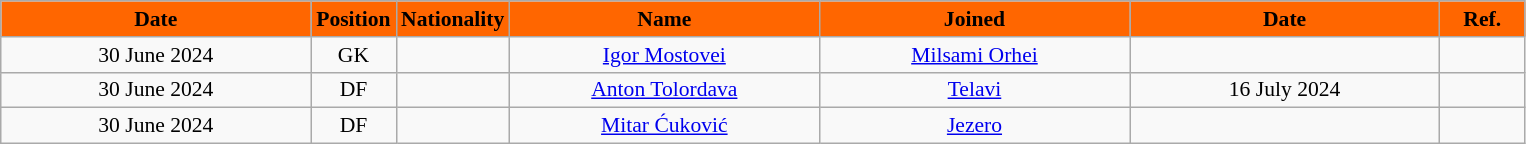<table class="wikitable"  style="text-align:center; font-size:90%; ">
<tr>
<th style="background:#FF6600; color:black; width:200px;">Date</th>
<th style="background:#FF6600; color:black; width:50px;">Position</th>
<th style="background:#FF6600; color:black; width:50px;">Nationality</th>
<th style="background:#FF6600; color:black; width:200px;">Name</th>
<th style="background:#FF6600; color:black; width:200px;">Joined</th>
<th style="background:#FF6600; color:black; width:200px;">Date</th>
<th style="background:#FF6600; color:black; width:50px;">Ref.</th>
</tr>
<tr>
<td>30 June 2024</td>
<td>GK</td>
<td></td>
<td><a href='#'>Igor Mostovei</a></td>
<td><a href='#'>Milsami Orhei</a></td>
<td></td>
<td></td>
</tr>
<tr>
<td>30 June 2024</td>
<td>DF</td>
<td></td>
<td><a href='#'>Anton Tolordava</a></td>
<td><a href='#'>Telavi</a></td>
<td>16 July 2024</td>
<td></td>
</tr>
<tr>
<td>30 June 2024</td>
<td>DF</td>
<td></td>
<td><a href='#'>Mitar Ćuković</a></td>
<td><a href='#'>Jezero</a></td>
<td></td>
<td></td>
</tr>
</table>
